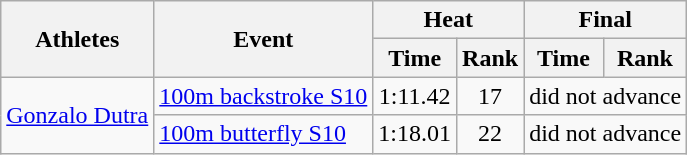<table class=wikitable>
<tr>
<th rowspan="2">Athletes</th>
<th rowspan="2">Event</th>
<th colspan="2">Heat</th>
<th colspan="2">Final</th>
</tr>
<tr>
<th>Time</th>
<th>Rank</th>
<th>Time</th>
<th>Rank</th>
</tr>
<tr align=center>
<td align=left rowspan=2><a href='#'>Gonzalo Dutra</a></td>
<td align=left><a href='#'>100m backstroke S10</a></td>
<td>1:11.42</td>
<td>17</td>
<td colspan=2>did not advance</td>
</tr>
<tr align=center>
<td align=left><a href='#'>100m butterfly S10</a></td>
<td>1:18.01</td>
<td>22</td>
<td colspan=2>did not advance</td>
</tr>
</table>
